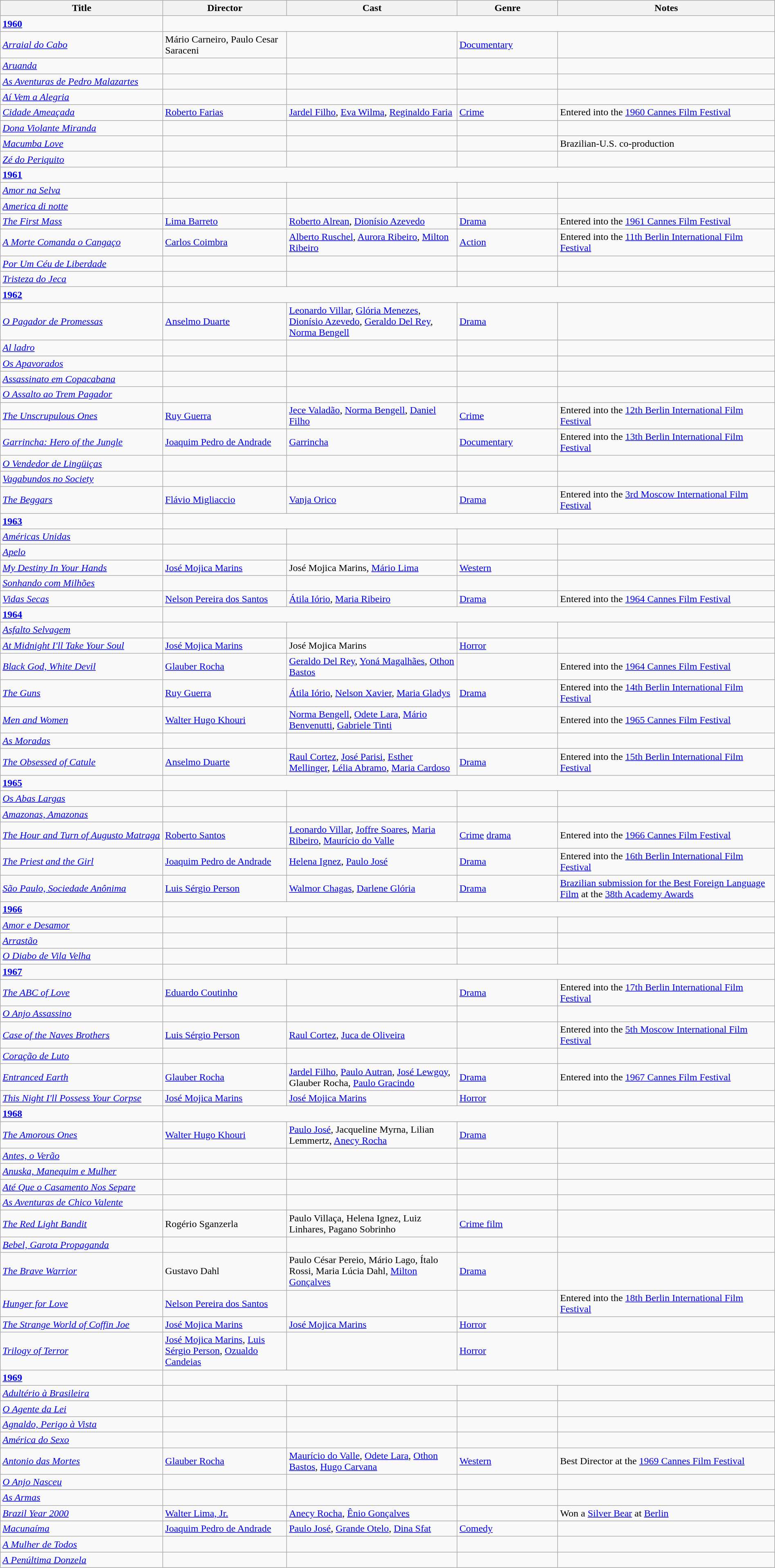<table class="wikitable" width= "100%">
<tr>
<th width=21%>Title</th>
<th width=16%>Director</th>
<th width=22%>Cast</th>
<th width=13%>Genre</th>
<th width=28%>Notes</th>
</tr>
<tr>
<td><strong><a href='#'>1960</a></strong></td>
</tr>
<tr>
<td><em><a href='#'>Arraial do Cabo</a></em></td>
<td>Mário Carneiro, Paulo Cesar Saraceni</td>
<td></td>
<td><a href='#'>Documentary</a></td>
<td></td>
</tr>
<tr>
<td><em><a href='#'>Aruanda</a></em></td>
<td></td>
<td></td>
<td></td>
<td></td>
</tr>
<tr>
<td><em><a href='#'>As Aventuras de Pedro Malazartes</a></em></td>
<td></td>
<td></td>
<td></td>
<td></td>
</tr>
<tr>
<td><em><a href='#'>Aí Vem a Alegria</a></em></td>
<td></td>
<td></td>
<td></td>
<td></td>
</tr>
<tr>
<td><em><a href='#'>Cidade Ameaçada</a></em></td>
<td><a href='#'>Roberto Farias</a></td>
<td><a href='#'>Jardel Filho</a>, <a href='#'>Eva Wilma</a>, <a href='#'>Reginaldo Faria</a></td>
<td><a href='#'>Crime</a></td>
<td>Entered into the <a href='#'>1960 Cannes Film Festival</a></td>
</tr>
<tr>
<td><em><a href='#'>Dona Violante Miranda</a></em></td>
<td></td>
<td></td>
<td></td>
<td></td>
</tr>
<tr>
<td><em><a href='#'>Macumba Love</a></em></td>
<td></td>
<td></td>
<td></td>
<td>Brazilian-U.S. co-production</td>
</tr>
<tr>
<td><em><a href='#'>Zé do Periquito</a></em></td>
<td></td>
<td></td>
<td></td>
<td></td>
</tr>
<tr>
<td><strong><a href='#'>1961</a></strong></td>
</tr>
<tr>
<td><em><a href='#'>Amor na Selva</a></em></td>
<td></td>
<td></td>
<td></td>
<td></td>
</tr>
<tr>
<td><em><a href='#'>America di notte</a></em></td>
<td></td>
<td></td>
<td></td>
<td></td>
</tr>
<tr>
<td><em><a href='#'>The First Mass</a></em></td>
<td><a href='#'>Lima Barreto</a></td>
<td><a href='#'>Roberto Alrean</a>, <a href='#'>Dionísio Azevedo</a></td>
<td><a href='#'>Drama</a></td>
<td>Entered into the <a href='#'>1961 Cannes Film Festival</a></td>
</tr>
<tr>
<td><em><a href='#'>A Morte Comanda o Cangaço</a></em></td>
<td><a href='#'>Carlos Coimbra</a></td>
<td><a href='#'>Alberto Ruschel</a>, <a href='#'>Aurora Ribeiro</a>, <a href='#'>Milton Ribeiro</a></td>
<td><a href='#'>Action</a></td>
<td>Entered into the <a href='#'>11th Berlin International Film Festival</a></td>
</tr>
<tr>
<td><em><a href='#'>Por Um Céu de Liberdade</a></em></td>
<td></td>
<td></td>
<td></td>
<td></td>
</tr>
<tr>
<td><em><a href='#'>Tristeza do Jeca</a></em></td>
<td></td>
<td></td>
<td></td>
<td></td>
</tr>
<tr>
<td><strong><a href='#'>1962</a></strong></td>
</tr>
<tr>
<td><em><a href='#'>O Pagador de Promessas</a></em></td>
<td><a href='#'>Anselmo Duarte</a></td>
<td><a href='#'>Leonardo Villar</a>, <a href='#'>Glória Menezes</a>, <a href='#'>Dionísio Azevedo</a>, <a href='#'>Geraldo Del Rey</a>, <a href='#'>Norma Bengell</a></td>
<td><a href='#'>Drama</a></td>
<td></td>
</tr>
<tr>
<td><em><a href='#'>Al ladro</a></em></td>
<td></td>
<td></td>
<td></td>
<td></td>
</tr>
<tr>
<td><em><a href='#'>Os Apavorados</a></em></td>
<td></td>
<td></td>
<td></td>
<td></td>
</tr>
<tr>
<td><em><a href='#'>Assassinato em Copacabana</a></em></td>
<td></td>
<td></td>
<td></td>
<td></td>
</tr>
<tr>
<td><em><a href='#'>O Assalto ao Trem Pagador</a></em></td>
<td></td>
<td></td>
<td></td>
<td></td>
</tr>
<tr>
<td><em><a href='#'>The Unscrupulous Ones</a></em></td>
<td><a href='#'>Ruy Guerra</a></td>
<td><a href='#'>Jece Valadão</a>, <a href='#'>Norma Bengell</a>, <a href='#'>Daniel Filho</a></td>
<td><a href='#'>Crime</a></td>
<td>Entered into the <a href='#'>12th Berlin International Film Festival</a></td>
</tr>
<tr>
<td><em><a href='#'>Garrincha: Hero of the Jungle</a></em></td>
<td><a href='#'>Joaquim Pedro de Andrade</a></td>
<td><a href='#'>Garrincha</a></td>
<td><a href='#'>Documentary</a></td>
<td>Entered into the <a href='#'>13th Berlin International Film Festival</a></td>
</tr>
<tr>
<td><em><a href='#'>O Vendedor de Lingüiças</a></em></td>
<td></td>
<td></td>
<td></td>
<td></td>
</tr>
<tr>
<td><em><a href='#'>Vagabundos no Society</a></em></td>
<td></td>
<td></td>
<td></td>
<td></td>
</tr>
<tr>
<td><em><a href='#'>The Beggars</a></em></td>
<td><a href='#'>Flávio Migliaccio</a></td>
<td><a href='#'>Vanja Orico</a></td>
<td><a href='#'>Drama</a></td>
<td>Entered into the <a href='#'>3rd Moscow International Film Festival</a></td>
</tr>
<tr>
<td><strong><a href='#'>1963</a></strong></td>
</tr>
<tr>
<td><em><a href='#'>Américas Unidas</a></em></td>
<td></td>
<td></td>
<td></td>
<td></td>
</tr>
<tr>
<td><em><a href='#'>Apelo</a></em></td>
<td></td>
<td></td>
<td></td>
<td></td>
</tr>
<tr>
<td><em><a href='#'>My Destiny In Your Hands</a></em></td>
<td><a href='#'>José Mojica Marins</a></td>
<td>José Mojica Marins, <a href='#'>Mário Lima</a></td>
<td><a href='#'>Western</a></td>
<td></td>
</tr>
<tr>
<td><em><a href='#'>Sonhando com Milhões</a></em></td>
<td></td>
<td></td>
<td></td>
<td></td>
</tr>
<tr>
<td><em><a href='#'>Vidas Secas</a></em></td>
<td><a href='#'>Nelson Pereira dos Santos</a></td>
<td><a href='#'>Átila Iório</a>, <a href='#'>Maria Ribeiro</a></td>
<td><a href='#'>Drama</a></td>
<td>Entered into the <a href='#'>1964 Cannes Film Festival</a></td>
</tr>
<tr>
<td><strong><a href='#'>1964</a></strong></td>
</tr>
<tr>
<td><em><a href='#'>Asfalto Selvagem</a></em></td>
<td></td>
<td></td>
<td></td>
<td></td>
</tr>
<tr>
<td><em><a href='#'>At Midnight I'll Take Your Soul</a></em></td>
<td><a href='#'>José Mojica Marins</a></td>
<td>José Mojica Marins</td>
<td><a href='#'>Horror</a></td>
<td></td>
</tr>
<tr>
<td><em><a href='#'>Black God, White Devil</a></em></td>
<td><a href='#'>Glauber Rocha</a></td>
<td><a href='#'>Geraldo Del Rey</a>, <a href='#'>Yoná Magalhães</a>, <a href='#'>Othon Bastos</a></td>
<td></td>
<td>Entered into the <a href='#'>1964 Cannes Film Festival</a></td>
</tr>
<tr>
<td><em><a href='#'>The Guns</a></em></td>
<td><a href='#'>Ruy Guerra</a></td>
<td><a href='#'>Átila Iório</a>, <a href='#'>Nelson Xavier</a>, <a href='#'>Maria Gladys</a></td>
<td><a href='#'>Drama</a></td>
<td>Entered into the <a href='#'>14th Berlin International Film Festival</a></td>
</tr>
<tr>
<td><em><a href='#'>Men and Women</a></em></td>
<td><a href='#'>Walter Hugo Khouri</a></td>
<td><a href='#'>Norma Bengell</a>, <a href='#'>Odete Lara</a>, <a href='#'>Mário Benvenutti</a>, <a href='#'>Gabriele Tinti</a></td>
<td></td>
<td>Entered into the <a href='#'>1965 Cannes Film Festival</a></td>
</tr>
<tr>
<td><em><a href='#'>As Moradas</a></em></td>
<td></td>
<td></td>
<td></td>
<td></td>
</tr>
<tr>
<td><em><a href='#'>The Obsessed of Catule</a></em></td>
<td><a href='#'>Anselmo Duarte</a></td>
<td><a href='#'>Raul Cortez</a>, <a href='#'>José Parisi</a>, <a href='#'>Esther Mellinger</a>, <a href='#'>Lélia Abramo</a>, <a href='#'>Maria Cardoso</a></td>
<td><a href='#'>Drama</a></td>
<td>Entered into the <a href='#'>15th Berlin International Film Festival</a></td>
</tr>
<tr>
<td><strong><a href='#'>1965</a></strong></td>
</tr>
<tr>
<td><em><a href='#'>Os Abas Largas</a></em></td>
<td></td>
<td></td>
<td></td>
<td></td>
</tr>
<tr>
<td><em><a href='#'>Amazonas, Amazonas</a></em></td>
<td></td>
<td></td>
<td></td>
<td></td>
</tr>
<tr>
<td><em><a href='#'>The Hour and Turn of Augusto Matraga</a></em></td>
<td><a href='#'>Roberto Santos</a></td>
<td><a href='#'>Leonardo Villar</a>, <a href='#'>Joffre Soares</a>, <a href='#'>Maria Ribeiro</a>, <a href='#'>Maurício do Valle</a></td>
<td><a href='#'>Crime</a> <a href='#'>drama</a></td>
<td>Entered into the <a href='#'>1966 Cannes Film Festival</a></td>
</tr>
<tr>
<td><em><a href='#'>The Priest and the Girl</a></em></td>
<td><a href='#'>Joaquim Pedro de Andrade</a></td>
<td><a href='#'>Helena Ignez</a>, <a href='#'>Paulo José</a></td>
<td><a href='#'>Drama</a></td>
<td>Entered into the <a href='#'>16th Berlin International Film Festival</a></td>
</tr>
<tr>
<td><em><a href='#'>São Paulo, Sociedade Anônima</a></em></td>
<td><a href='#'>Luis Sérgio Person</a></td>
<td><a href='#'>Walmor Chagas</a>, <a href='#'>Darlene Glória</a></td>
<td><a href='#'>Drama</a></td>
<td><a href='#'>Brazilian submission for the Best Foreign Language Film</a> at the <a href='#'>38th Academy Awards</a></td>
</tr>
<tr>
<td><strong><a href='#'>1966</a></strong></td>
</tr>
<tr>
<td><em><a href='#'>Amor e Desamor</a></em></td>
<td></td>
<td></td>
<td></td>
<td></td>
</tr>
<tr>
<td><em><a href='#'>Arrastão</a></em></td>
<td></td>
<td></td>
<td></td>
<td></td>
</tr>
<tr>
<td><em><a href='#'>O Diabo de Vila Velha</a></em></td>
<td></td>
<td></td>
<td></td>
<td></td>
</tr>
<tr>
<td><strong><a href='#'>1967</a></strong></td>
</tr>
<tr>
<td><em><a href='#'>The ABC of Love</a></em></td>
<td><a href='#'>Eduardo Coutinho</a></td>
<td></td>
<td><a href='#'>Drama</a></td>
<td>Entered into the <a href='#'>17th Berlin International Film Festival</a></td>
</tr>
<tr>
<td><em><a href='#'>O Anjo Assassino</a></em></td>
<td></td>
<td></td>
<td></td>
<td></td>
</tr>
<tr>
<td><em><a href='#'>Case of the Naves Brothers</a></em></td>
<td><a href='#'>Luis Sérgio Person</a></td>
<td><a href='#'>Raul Cortez</a>, <a href='#'>Juca de Oliveira</a></td>
<td></td>
<td>Entered into the <a href='#'>5th Moscow International Film Festival</a></td>
</tr>
<tr>
<td><em><a href='#'>Coração de Luto</a></em></td>
<td></td>
<td></td>
<td></td>
<td></td>
</tr>
<tr>
<td><em><a href='#'>Entranced Earth</a></em></td>
<td><a href='#'>Glauber Rocha</a></td>
<td><a href='#'>Jardel Filho</a>, <a href='#'>Paulo Autran</a>, <a href='#'>José Lewgoy</a>, Glauber Rocha, <a href='#'>Paulo Gracindo</a></td>
<td><a href='#'>Drama</a></td>
<td>Entered into the <a href='#'>1967 Cannes Film Festival</a></td>
</tr>
<tr>
<td><em><a href='#'>This Night I'll Possess Your Corpse</a></em></td>
<td><a href='#'>José Mojica Marins</a></td>
<td><a href='#'>José Mojica Marins</a></td>
<td><a href='#'>Horror</a></td>
<td></td>
</tr>
<tr>
<td><strong><a href='#'>1968</a></strong></td>
</tr>
<tr>
<td><em><a href='#'>The Amorous Ones</a></em></td>
<td><a href='#'>Walter Hugo Khouri</a></td>
<td><a href='#'>Paulo José</a>, Jacqueline Myrna, Lilian Lemmertz, <a href='#'>Anecy Rocha</a></td>
<td><a href='#'>Drama</a></td>
<td></td>
</tr>
<tr>
<td><em><a href='#'>Antes, o Verão</a></em></td>
<td></td>
<td></td>
<td></td>
<td></td>
</tr>
<tr>
<td><em><a href='#'>Anuska, Manequim e Mulher</a></em></td>
<td></td>
<td></td>
<td></td>
<td></td>
</tr>
<tr>
<td><em><a href='#'>Até Que o Casamento Nos Separe</a></em></td>
<td></td>
<td></td>
<td></td>
<td></td>
</tr>
<tr>
<td><em><a href='#'>As Aventuras de Chico Valente</a></em></td>
<td></td>
<td></td>
<td></td>
<td></td>
</tr>
<tr>
<td><em><a href='#'>The Red Light Bandit</a></em></td>
<td>Rogério Sganzerla</td>
<td>Paulo Villaça, Helena Ignez, Luiz Linhares, Pagano Sobrinho</td>
<td><a href='#'>Crime film</a></td>
<td></td>
</tr>
<tr>
<td><em><a href='#'>Bebel, Garota Propaganda</a></em></td>
<td></td>
<td></td>
<td></td>
<td></td>
</tr>
<tr>
<td><em><a href='#'>The Brave Warrior</a></em></td>
<td>Gustavo Dahl</td>
<td>Paulo César Pereio, Mário Lago, Ítalo Rossi, Maria Lúcia Dahl, <a href='#'>Milton Gonçalves</a></td>
<td><a href='#'>Drama</a></td>
<td></td>
</tr>
<tr>
<td><em><a href='#'>Hunger for Love</a></em></td>
<td><a href='#'>Nelson Pereira dos Santos</a></td>
<td></td>
<td></td>
<td>Entered into the <a href='#'>18th Berlin International Film Festival</a></td>
</tr>
<tr>
<td><em><a href='#'>The Strange World of Coffin Joe</a></em></td>
<td><a href='#'>José Mojica Marins</a></td>
<td><a href='#'>José Mojica Marins</a></td>
<td><a href='#'>Horror</a></td>
<td></td>
</tr>
<tr>
<td><em><a href='#'>Trilogy of Terror</a></em></td>
<td><a href='#'>José Mojica Marins</a>, <a href='#'>Luis Sérgio Person</a>, <a href='#'>Ozualdo Candeias</a></td>
<td></td>
<td><a href='#'>Horror</a></td>
<td></td>
</tr>
<tr>
<td><strong><a href='#'>1969</a></strong></td>
</tr>
<tr>
<td><em><a href='#'>Adultério à Brasileira</a></em></td>
<td></td>
<td></td>
<td></td>
<td></td>
</tr>
<tr>
<td><em><a href='#'>O Agente da Lei</a></em></td>
<td></td>
<td></td>
<td></td>
<td></td>
</tr>
<tr>
<td><em><a href='#'>Agnaldo, Perigo à Vista</a></em></td>
<td></td>
<td></td>
<td></td>
<td></td>
</tr>
<tr>
<td><em><a href='#'>América do Sexo</a></em></td>
<td></td>
<td></td>
<td></td>
<td></td>
</tr>
<tr>
<td><em><a href='#'>Antonio das Mortes</a></em></td>
<td><a href='#'>Glauber Rocha</a></td>
<td><a href='#'>Maurício do Valle</a>, <a href='#'>Odete Lara</a>, <a href='#'>Othon Bastos</a>, <a href='#'>Hugo Carvana</a></td>
<td><a href='#'>Western</a></td>
<td>Best Director at the <a href='#'>1969 Cannes Film Festival</a></td>
</tr>
<tr>
<td><em><a href='#'>O Anjo Nasceu</a></em></td>
<td></td>
<td></td>
<td></td>
<td></td>
</tr>
<tr>
<td><em><a href='#'>As Armas</a></em></td>
<td></td>
<td></td>
<td></td>
<td></td>
</tr>
<tr>
<td><em><a href='#'>Brazil Year 2000</a></em></td>
<td><a href='#'>Walter Lima, Jr.</a></td>
<td><a href='#'>Anecy Rocha</a>, <a href='#'>Ênio Gonçalves</a></td>
<td></td>
<td>Won a <a href='#'>Silver Bear</a> at <a href='#'>Berlin</a></td>
</tr>
<tr>
<td><em><a href='#'>Macunaíma</a></em></td>
<td><a href='#'>Joaquim Pedro de Andrade</a></td>
<td><a href='#'>Paulo José</a>, <a href='#'>Grande Otelo</a>, <a href='#'>Dina Sfat</a></td>
<td><a href='#'>Comedy</a></td>
<td></td>
</tr>
<tr>
<td><em><a href='#'>A Mulher de Todos</a></em></td>
<td></td>
<td></td>
<td></td>
<td></td>
</tr>
<tr>
<td><em><a href='#'>A Penúltima Donzela</a></em></td>
<td></td>
<td></td>
<td></td>
<td></td>
</tr>
</table>
